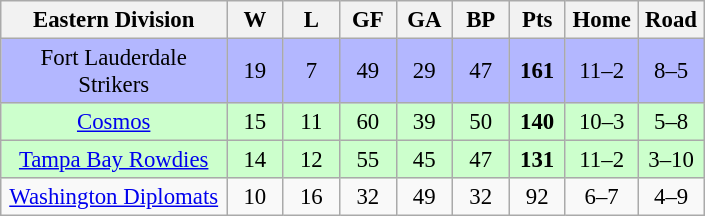<table class="wikitable"  style="width:470px; font-size:95%; text-align:center;">
<tr>
<th style="width:30%;">Eastern Division</th>
<th style="width:7.5%;">W</th>
<th style="width:7.5%;">L</th>
<th style="width:7.5%;">GF</th>
<th style="width:7.5%;">GA</th>
<th style="width:7.5%;">BP</th>
<th style="width:7.5%;">Pts</th>
<th style="width:7.5%;">Home</th>
<th style="width:7.5%;">Road</th>
</tr>
<tr style="background:#b3b7ff;">
<td>Fort Lauderdale Strikers</td>
<td>19</td>
<td>7</td>
<td>49</td>
<td>29</td>
<td>47</td>
<td><strong>161</strong></td>
<td>11–2</td>
<td>8–5</td>
</tr>
<tr style="background:#cfc;">
<td><a href='#'>Cosmos</a></td>
<td>15</td>
<td>11</td>
<td>60</td>
<td>39</td>
<td>50</td>
<td><strong>140</strong></td>
<td>10–3</td>
<td>5–8</td>
</tr>
<tr style="background:#cfc;">
<td><a href='#'>Tampa Bay Rowdies</a></td>
<td>14</td>
<td>12</td>
<td>55</td>
<td>45</td>
<td>47</td>
<td><strong>131</strong></td>
<td>11–2</td>
<td>3–10</td>
</tr>
<tr>
<td><a href='#'>Washington Diplomats</a></td>
<td>10</td>
<td>16</td>
<td>32</td>
<td>49</td>
<td>32</td>
<td>92</td>
<td>6–7</td>
<td>4–9</td>
</tr>
</table>
